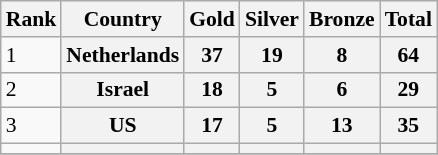<table class="wikitable sortable" style="font-size:90%">
<tr>
<th>Rank</th>
<th>Country</th>
<th>Gold</th>
<th>Silver</th>
<th>Bronze</th>
<th>Total</th>
</tr>
<tr>
<td>1</td>
<th>Netherlands</th>
<th>37</th>
<th>19</th>
<th>8</th>
<th>64</th>
</tr>
<tr>
<td>2</td>
<th>Israel</th>
<th>18</th>
<th>5</th>
<th>6</th>
<th>29</th>
</tr>
<tr>
<td>3</td>
<th>US</th>
<th>17</th>
<th>5</th>
<th>13</th>
<th>35</th>
</tr>
<tr>
<td></td>
<th></th>
<th></th>
<th></th>
<th></th>
<th></th>
</tr>
<tr>
</tr>
</table>
